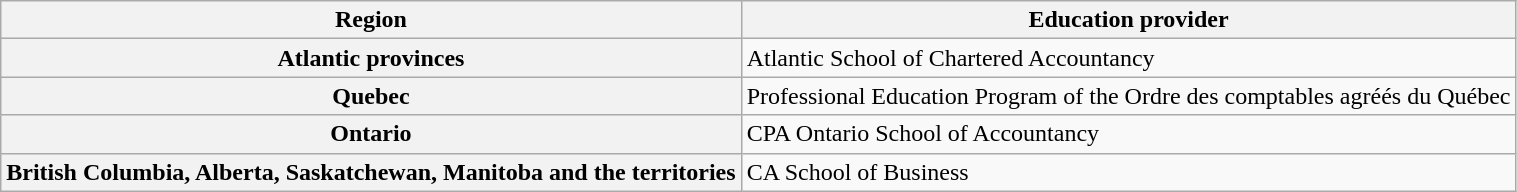<table class="wikitable">
<tr>
<th scope="col">Region</th>
<th scope="col">Education provider</th>
</tr>
<tr valign="top">
<th scope="row" align="left">Atlantic provinces</th>
<td>Atlantic School of Chartered Accountancy</td>
</tr>
<tr valign="top">
<th scope="row" align="left">Quebec</th>
<td>Professional Education Program of the Ordre des comptables agréés du Québec</td>
</tr>
<tr valign="top">
<th scope="row" align="left">Ontario</th>
<td>CPA Ontario School of Accountancy</td>
</tr>
<tr valign="top">
<th scope="row" align="left">British Columbia, Alberta, Saskatchewan, Manitoba and the territories</th>
<td>CA School of Business</td>
</tr>
</table>
